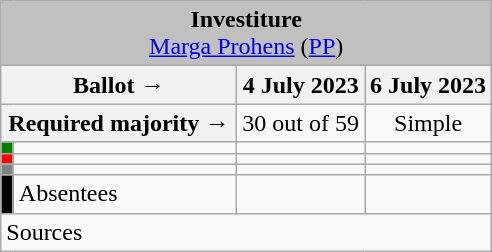<table class="wikitable" style="text-align:center;">
<tr>
<td colspan="4" align="center" bgcolor="#C0C0C0"><strong>Investiture</strong><br><a href='#'>Marga Prohens</a> (<a href='#'>PP</a>)</td>
</tr>
<tr>
<th colspan="2" width="150px">Ballot →</th>
<th>4 July 2023</th>
<th>6 July 2023</th>
</tr>
<tr>
<th colspan="2">Required majority →</th>
<td>30 out of 59 </td>
<td>Simple </td>
</tr>
<tr>
<th width="1px" style="background:green;"></th>
<td align="left"></td>
<td></td>
<td></td>
</tr>
<tr>
<th style="background:red;"></th>
<td align="left"></td>
<td></td>
<td></td>
</tr>
<tr>
<th style="background:gray;"></th>
<td align="left"></td>
<td></td>
<td></td>
</tr>
<tr>
<th style="background:black;"></th>
<td align="left"><span>Absentees</span></td>
<td></td>
<td></td>
</tr>
<tr>
<td align="left" colspan="4">Sources</td>
</tr>
</table>
